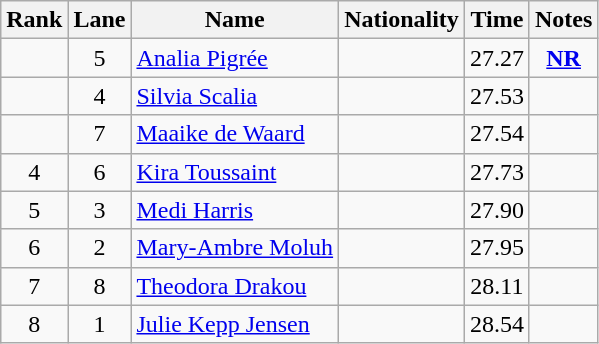<table class="wikitable sortable" style="text-align:center">
<tr>
<th>Rank</th>
<th>Lane</th>
<th>Name</th>
<th>Nationality</th>
<th>Time</th>
<th>Notes</th>
</tr>
<tr>
<td></td>
<td>5</td>
<td align=left><a href='#'>Analia Pigrée</a></td>
<td align=left></td>
<td>27.27</td>
<td><strong><a href='#'>NR</a></strong></td>
</tr>
<tr>
<td></td>
<td>4</td>
<td align=left><a href='#'>Silvia Scalia</a></td>
<td align=left></td>
<td>27.53</td>
<td></td>
</tr>
<tr>
<td></td>
<td>7</td>
<td align=left><a href='#'>Maaike de Waard</a></td>
<td align=left></td>
<td>27.54</td>
<td></td>
</tr>
<tr>
<td>4</td>
<td>6</td>
<td align=left><a href='#'>Kira Toussaint</a></td>
<td align=left></td>
<td>27.73</td>
<td></td>
</tr>
<tr>
<td>5</td>
<td>3</td>
<td align=left><a href='#'>Medi Harris</a></td>
<td align=left></td>
<td>27.90</td>
<td></td>
</tr>
<tr>
<td>6</td>
<td>2</td>
<td align=left><a href='#'>Mary-Ambre Moluh</a></td>
<td align=left></td>
<td>27.95</td>
<td></td>
</tr>
<tr>
<td>7</td>
<td>8</td>
<td align=left><a href='#'>Theodora Drakou</a></td>
<td align=left></td>
<td>28.11</td>
<td></td>
</tr>
<tr>
<td>8</td>
<td>1</td>
<td align=left><a href='#'>Julie Kepp Jensen</a></td>
<td align=left></td>
<td>28.54</td>
<td></td>
</tr>
</table>
